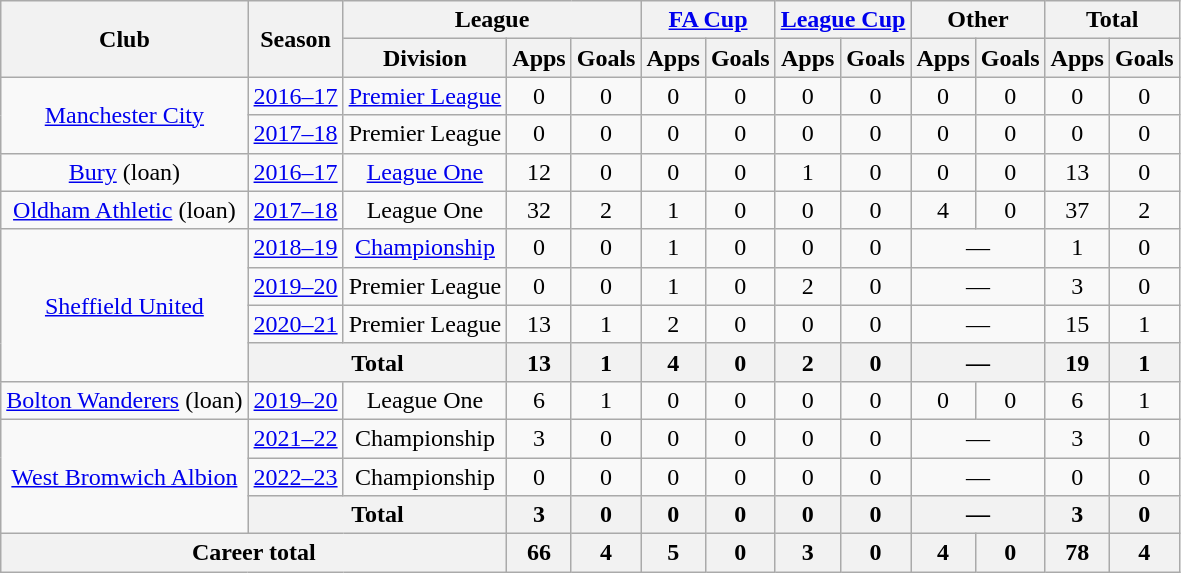<table class="wikitable" style="text-align:center">
<tr>
<th rowspan="2">Club</th>
<th rowspan="2">Season</th>
<th colspan="3">League</th>
<th colspan="2"><a href='#'>FA Cup</a></th>
<th colspan="2"><a href='#'>League Cup</a></th>
<th colspan="2">Other</th>
<th colspan="2">Total</th>
</tr>
<tr>
<th>Division</th>
<th>Apps</th>
<th>Goals</th>
<th>Apps</th>
<th>Goals</th>
<th>Apps</th>
<th>Goals</th>
<th>Apps</th>
<th>Goals</th>
<th>Apps</th>
<th>Goals</th>
</tr>
<tr>
<td rowspan="2"><a href='#'>Manchester City</a></td>
<td><a href='#'>2016–17</a></td>
<td><a href='#'>Premier League</a></td>
<td>0</td>
<td>0</td>
<td>0</td>
<td>0</td>
<td>0</td>
<td>0</td>
<td>0</td>
<td>0</td>
<td>0</td>
<td>0</td>
</tr>
<tr>
<td><a href='#'>2017–18</a></td>
<td>Premier League</td>
<td>0</td>
<td>0</td>
<td>0</td>
<td>0</td>
<td>0</td>
<td>0</td>
<td>0</td>
<td>0</td>
<td>0</td>
<td>0</td>
</tr>
<tr>
<td><a href='#'>Bury</a> (loan)</td>
<td><a href='#'>2016–17</a></td>
<td><a href='#'>League One</a></td>
<td>12</td>
<td>0</td>
<td>0</td>
<td>0</td>
<td>1</td>
<td>0</td>
<td>0</td>
<td>0</td>
<td>13</td>
<td>0</td>
</tr>
<tr>
<td><a href='#'>Oldham Athletic</a> (loan)</td>
<td><a href='#'>2017–18</a></td>
<td>League One</td>
<td>32</td>
<td>2</td>
<td>1</td>
<td>0</td>
<td>0</td>
<td>0</td>
<td>4</td>
<td>0</td>
<td>37</td>
<td>2</td>
</tr>
<tr>
<td rowspan="4"><a href='#'>Sheffield United</a></td>
<td><a href='#'>2018–19</a></td>
<td><a href='#'>Championship</a></td>
<td>0</td>
<td>0</td>
<td>1</td>
<td>0</td>
<td>0</td>
<td>0</td>
<td colspan="2">—</td>
<td>1</td>
<td>0</td>
</tr>
<tr>
<td><a href='#'>2019–20</a></td>
<td>Premier League</td>
<td>0</td>
<td>0</td>
<td>1</td>
<td>0</td>
<td>2</td>
<td>0</td>
<td colspan="2">—</td>
<td>3</td>
<td>0</td>
</tr>
<tr>
<td><a href='#'>2020–21</a></td>
<td>Premier League</td>
<td>13</td>
<td>1</td>
<td>2</td>
<td>0</td>
<td>0</td>
<td>0</td>
<td colspan="2">—</td>
<td>15</td>
<td>1</td>
</tr>
<tr>
<th colspan="2">Total</th>
<th>13</th>
<th>1</th>
<th>4</th>
<th>0</th>
<th>2</th>
<th>0</th>
<th colspan="2">—</th>
<th>19</th>
<th>1</th>
</tr>
<tr>
<td><a href='#'>Bolton Wanderers</a> (loan)</td>
<td><a href='#'>2019–20</a></td>
<td>League One</td>
<td>6</td>
<td>1</td>
<td>0</td>
<td>0</td>
<td>0</td>
<td>0</td>
<td>0</td>
<td>0</td>
<td>6</td>
<td>1</td>
</tr>
<tr>
<td rowspan="3"><a href='#'>West Bromwich Albion</a></td>
<td><a href='#'>2021–22</a></td>
<td>Championship</td>
<td>3</td>
<td>0</td>
<td>0</td>
<td>0</td>
<td>0</td>
<td>0</td>
<td colspan="2">—</td>
<td>3</td>
<td>0</td>
</tr>
<tr>
<td><a href='#'>2022–23</a></td>
<td>Championship</td>
<td>0</td>
<td>0</td>
<td>0</td>
<td>0</td>
<td>0</td>
<td>0</td>
<td colspan="2">—</td>
<td>0</td>
<td>0</td>
</tr>
<tr>
<th colspan="2">Total</th>
<th>3</th>
<th>0</th>
<th>0</th>
<th>0</th>
<th>0</th>
<th>0</th>
<th colspan="2">—</th>
<th>3</th>
<th>0</th>
</tr>
<tr>
<th colspan="3">Career total</th>
<th>66</th>
<th>4</th>
<th>5</th>
<th>0</th>
<th>3</th>
<th>0</th>
<th>4</th>
<th>0</th>
<th>78</th>
<th>4</th>
</tr>
</table>
